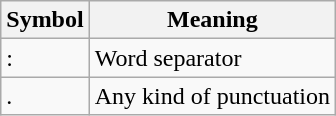<table class="wikitable">
<tr>
<th>Symbol</th>
<th>Meaning</th>
</tr>
<tr>
<td>:</td>
<td>Word separator</td>
</tr>
<tr>
<td>.</td>
<td>Any kind of punctuation</td>
</tr>
</table>
